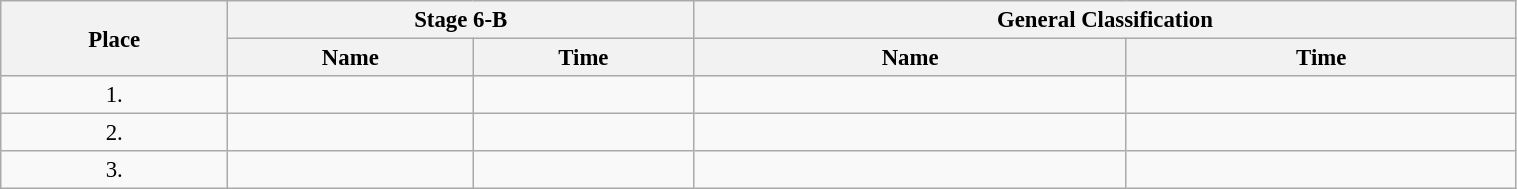<table class=wikitable style="font-size:95%" width="80%">
<tr>
<th rowspan="2">Place</th>
<th colspan="2">Stage 6-B</th>
<th colspan="2">General Classification</th>
</tr>
<tr>
<th>Name</th>
<th>Time</th>
<th>Name</th>
<th>Time</th>
</tr>
<tr>
<td align="center">1.</td>
<td></td>
<td></td>
<td></td>
<td></td>
</tr>
<tr>
<td align="center">2.</td>
<td></td>
<td></td>
<td></td>
<td></td>
</tr>
<tr>
<td align="center">3.</td>
<td></td>
<td></td>
<td></td>
<td></td>
</tr>
</table>
